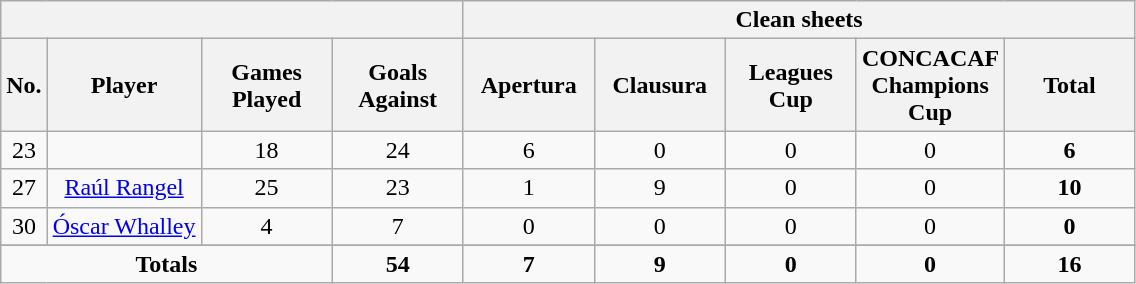<table class="wikitable sortable alternance" style="text-align:center">
<tr>
<th colspan="4"></th>
<th colspan="5">Clean sheets</th>
</tr>
<tr>
<th>No.</th>
<th>Player</th>
<th width=80>Games Played</th>
<th width=80>Goals Against</th>
<th width=80>Apertura</th>
<th width=80>Clausura</th>
<th width=80>Leagues Cup</th>
<th width=80>CONCACAF Champions Cup</th>
<th width=80>Total</th>
</tr>
<tr>
<td>23</td>
<td></td>
<td>18</td>
<td>24</td>
<td>6</td>
<td>0</td>
<td>0</td>
<td>0</td>
<td><strong>6</strong></td>
</tr>
<tr>
<td>27</td>
<td> <a href='#'>Raúl Rangel</a></td>
<td>25</td>
<td>23</td>
<td>1</td>
<td>9</td>
<td>0</td>
<td>0</td>
<td><strong>10</strong></td>
</tr>
<tr>
<td>30</td>
<td> <a href='#'>Óscar Whalley</a></td>
<td>4</td>
<td>7</td>
<td>0</td>
<td>0</td>
<td>0</td>
<td>0</td>
<td><strong>0</strong></td>
</tr>
<tr>
</tr>
<tr class="sortbottom">
<td colspan="3"><strong>Totals</strong></td>
<td><strong>54</strong></td>
<td><strong>7</strong></td>
<td><strong>9</strong></td>
<td><strong>0</strong></td>
<td><strong>0</strong></td>
<td><strong>16</strong></td>
</tr>
</table>
